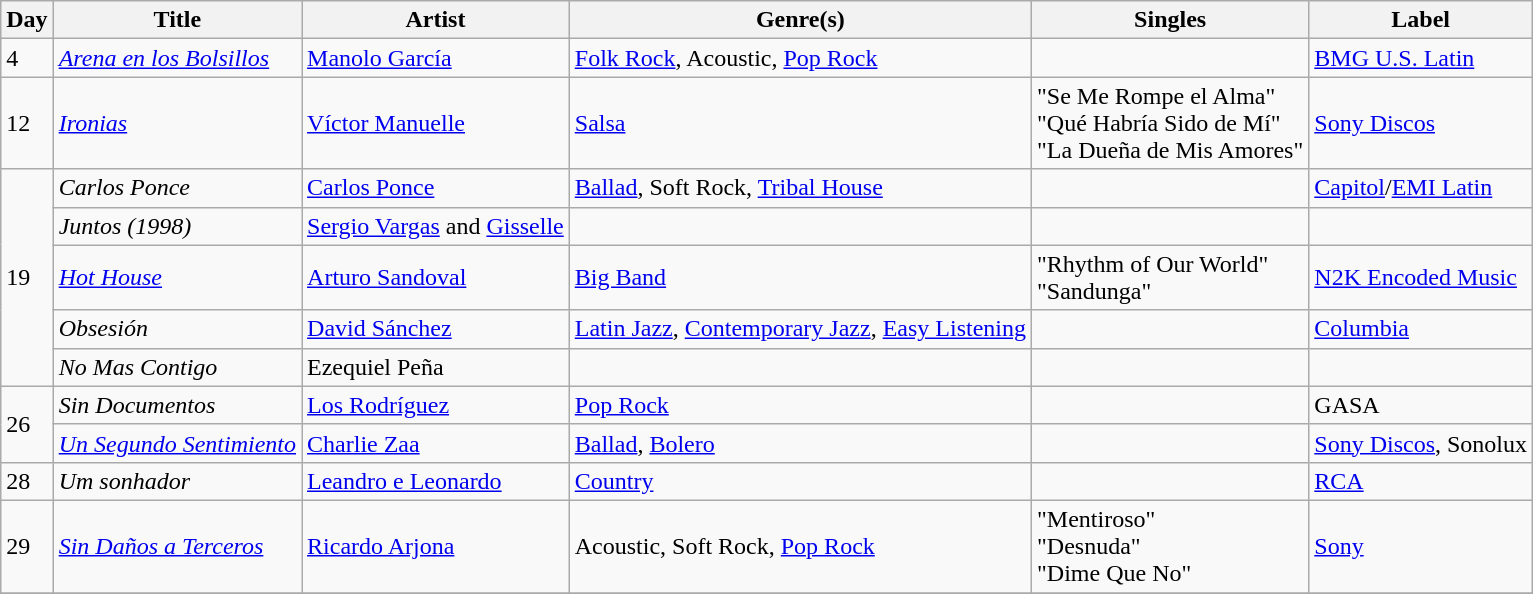<table class="wikitable sortable" style="text-align: left;">
<tr>
<th>Day</th>
<th>Title</th>
<th>Artist</th>
<th>Genre(s)</th>
<th>Singles</th>
<th>Label</th>
</tr>
<tr>
<td>4</td>
<td><em><a href='#'>Arena en los Bolsillos</a></em></td>
<td><a href='#'>Manolo García</a></td>
<td><a href='#'>Folk Rock</a>, Acoustic, <a href='#'>Pop Rock</a></td>
<td></td>
<td><a href='#'>BMG U.S. Latin</a></td>
</tr>
<tr>
<td>12</td>
<td><em><a href='#'>Ironias</a></em></td>
<td><a href='#'>Víctor Manuelle</a></td>
<td><a href='#'>Salsa</a></td>
<td>"Se Me Rompe el Alma"<br>"Qué Habría Sido de Mí"<br>"La Dueña de Mis Amores"</td>
<td><a href='#'>Sony Discos</a></td>
</tr>
<tr>
<td rowspan="5">19</td>
<td><em>Carlos Ponce</em></td>
<td><a href='#'>Carlos Ponce</a></td>
<td><a href='#'>Ballad</a>, Soft Rock, <a href='#'>Tribal House</a></td>
<td></td>
<td><a href='#'>Capitol</a>/<a href='#'>EMI Latin</a></td>
</tr>
<tr>
<td><em>Juntos (1998)</em></td>
<td><a href='#'>Sergio Vargas</a> and <a href='#'>Gisselle</a></td>
<td></td>
<td></td>
<td></td>
</tr>
<tr>
<td><em><a href='#'>Hot House</a></em></td>
<td><a href='#'>Arturo Sandoval</a></td>
<td><a href='#'>Big Band</a></td>
<td>"Rhythm of Our World"<br>"Sandunga"</td>
<td><a href='#'>N2K Encoded Music</a></td>
</tr>
<tr>
<td><em>Obsesión</em></td>
<td><a href='#'>David Sánchez</a></td>
<td><a href='#'>Latin Jazz</a>, <a href='#'>Contemporary Jazz</a>, <a href='#'>Easy Listening</a></td>
<td></td>
<td><a href='#'>Columbia</a></td>
</tr>
<tr>
<td><em>No Mas Contigo</em></td>
<td>Ezequiel Peña</td>
<td></td>
<td></td>
<td></td>
</tr>
<tr>
<td rowspan="2">26</td>
<td><em>Sin Documentos</em></td>
<td><a href='#'>Los Rodríguez</a></td>
<td><a href='#'>Pop Rock</a></td>
<td></td>
<td>GASA</td>
</tr>
<tr>
<td><em><a href='#'>Un Segundo Sentimiento</a></em></td>
<td><a href='#'>Charlie Zaa</a></td>
<td><a href='#'>Ballad</a>, <a href='#'>Bolero</a></td>
<td></td>
<td><a href='#'>Sony Discos</a>, Sonolux</td>
</tr>
<tr>
<td>28</td>
<td><em>Um sonhador</em></td>
<td><a href='#'>Leandro e Leonardo</a></td>
<td><a href='#'>Country</a></td>
<td></td>
<td><a href='#'>RCA</a></td>
</tr>
<tr>
<td>29</td>
<td><em><a href='#'>Sin Daños a Terceros</a></em></td>
<td><a href='#'>Ricardo Arjona</a></td>
<td>Acoustic, Soft Rock, <a href='#'>Pop Rock</a></td>
<td>"Mentiroso"<br>"Desnuda"<br>"Dime Que No"</td>
<td><a href='#'>Sony</a></td>
</tr>
<tr>
</tr>
</table>
